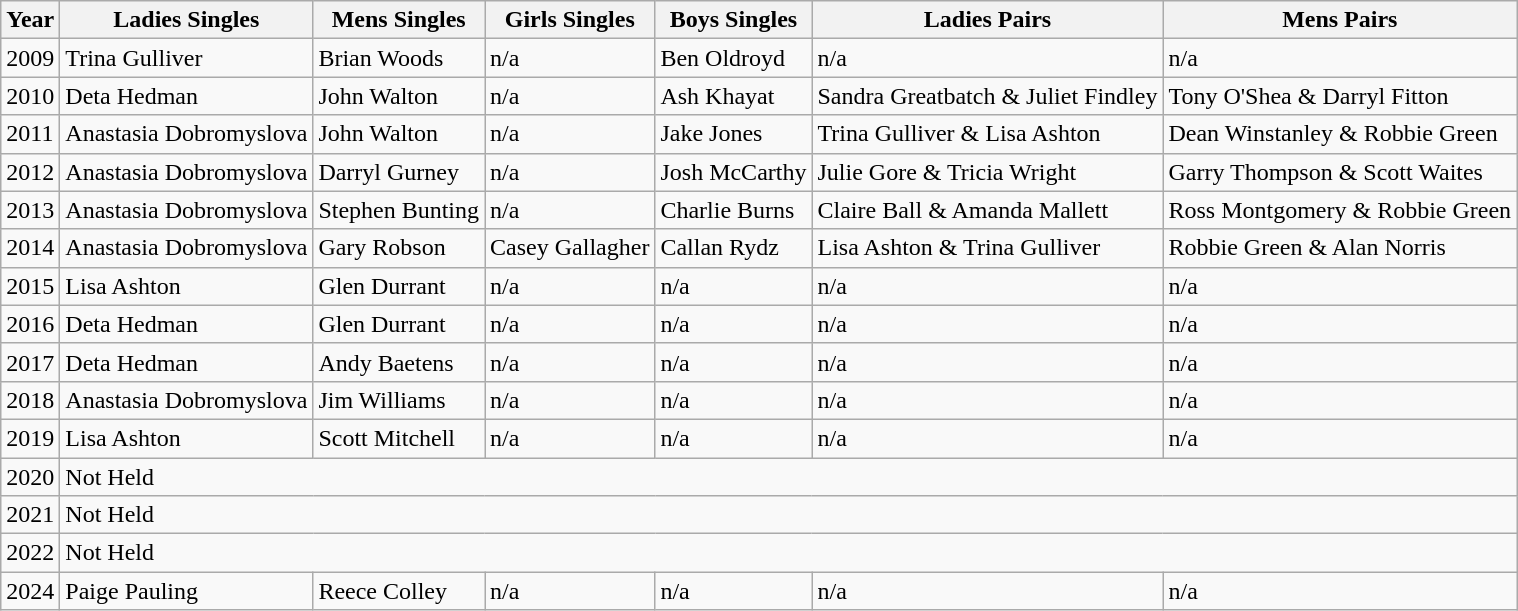<table class="wikitable">
<tr>
<th>Year</th>
<th>Ladies Singles</th>
<th>Mens Singles</th>
<th>Girls Singles</th>
<th>Boys Singles</th>
<th>Ladies Pairs</th>
<th>Mens Pairs</th>
</tr>
<tr>
<td>2009</td>
<td>Trina Gulliver</td>
<td>Brian Woods</td>
<td>n/a</td>
<td>Ben Oldroyd</td>
<td>n/a</td>
<td>n/a</td>
</tr>
<tr>
<td>2010</td>
<td>Deta Hedman</td>
<td>John Walton</td>
<td>n/a</td>
<td>Ash Khayat</td>
<td>Sandra Greatbatch & Juliet Findley</td>
<td>Tony O'Shea & Darryl Fitton</td>
</tr>
<tr>
<td>2011</td>
<td>Anastasia Dobromyslova</td>
<td>John Walton</td>
<td>n/a</td>
<td>Jake Jones</td>
<td>Trina Gulliver & Lisa Ashton</td>
<td>Dean Winstanley & Robbie Green</td>
</tr>
<tr>
<td>2012</td>
<td>Anastasia Dobromyslova</td>
<td>Darryl Gurney</td>
<td>n/a</td>
<td>Josh McCarthy</td>
<td>Julie Gore & Tricia Wright</td>
<td>Garry Thompson & Scott Waites</td>
</tr>
<tr>
<td>2013</td>
<td>Anastasia Dobromyslova</td>
<td>Stephen Bunting</td>
<td>n/a</td>
<td>Charlie Burns</td>
<td>Claire Ball & Amanda Mallett</td>
<td>Ross Montgomery & Robbie Green</td>
</tr>
<tr>
<td>2014</td>
<td>Anastasia Dobromyslova</td>
<td>Gary Robson</td>
<td>Casey Gallagher</td>
<td>Callan Rydz</td>
<td>Lisa Ashton & Trina Gulliver</td>
<td>Robbie Green & Alan Norris</td>
</tr>
<tr>
<td>2015</td>
<td>Lisa Ashton</td>
<td>Glen Durrant</td>
<td>n/a</td>
<td>n/a</td>
<td>n/a</td>
<td>n/a</td>
</tr>
<tr>
<td>2016</td>
<td>Deta Hedman</td>
<td>Glen Durrant</td>
<td>n/a</td>
<td>n/a</td>
<td>n/a</td>
<td>n/a</td>
</tr>
<tr>
<td>2017</td>
<td>Deta Hedman</td>
<td>Andy Baetens</td>
<td>n/a</td>
<td>n/a</td>
<td>n/a</td>
<td>n/a</td>
</tr>
<tr>
<td>2018</td>
<td>Anastasia Dobromyslova</td>
<td>Jim Williams</td>
<td>n/a</td>
<td>n/a</td>
<td>n/a</td>
<td>n/a</td>
</tr>
<tr>
<td>2019</td>
<td>Lisa Ashton</td>
<td>Scott Mitchell</td>
<td>n/a</td>
<td>n/a</td>
<td>n/a</td>
<td>n/a</td>
</tr>
<tr>
<td>2020</td>
<td colspan="6">Not Held</td>
</tr>
<tr>
<td>2021</td>
<td colspan="6">Not Held</td>
</tr>
<tr>
<td>2022</td>
<td colspan="6">Not Held</td>
</tr>
<tr>
<td>2024</td>
<td>Paige Pauling</td>
<td>Reece Colley</td>
<td>n/a</td>
<td>n/a</td>
<td>n/a</td>
<td>n/a</td>
</tr>
</table>
